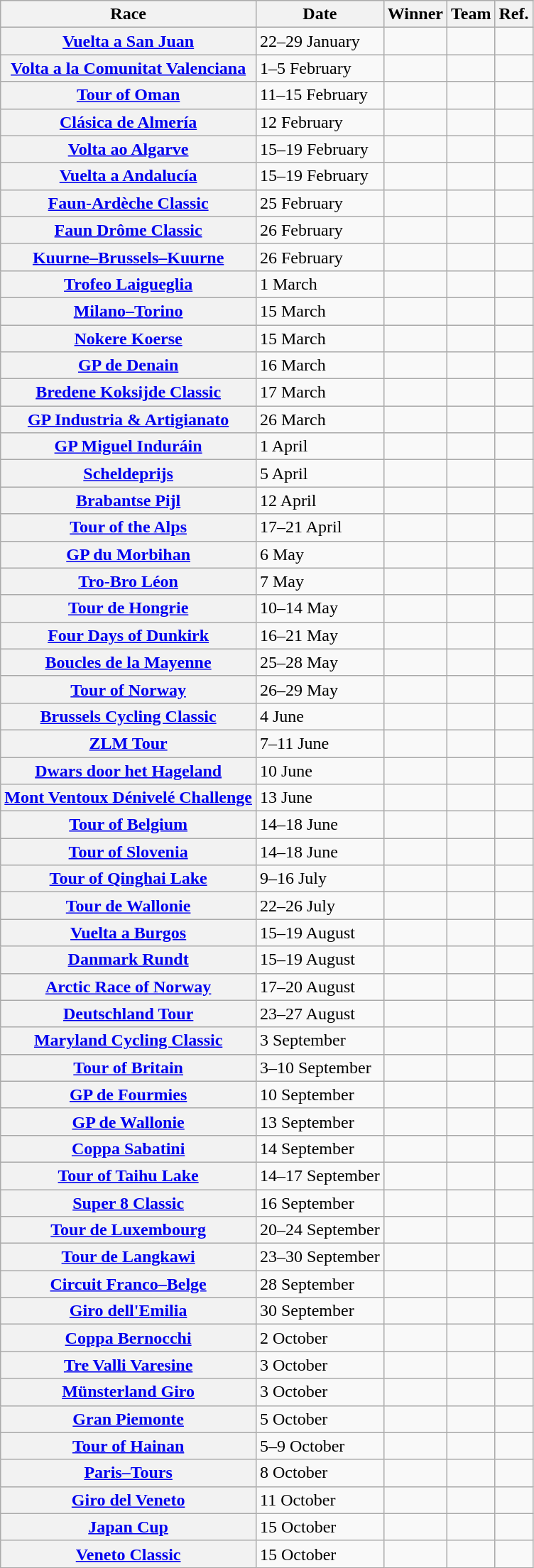<table class="wikitable plainrowheaders">
<tr>
<th scope="col">Race</th>
<th scope="col">Date</th>
<th scope="col">Winner</th>
<th scope="col">Team</th>
<th scope="col">Ref.</th>
</tr>
<tr>
<th scope="row"> <a href='#'>Vuelta a San Juan</a></th>
<td>22–29 January</td>
<td></td>
<td></td>
<td></td>
</tr>
<tr>
<th scope="row"> <a href='#'>Volta a la Comunitat Valenciana</a></th>
<td>1–5 February</td>
<td></td>
<td></td>
<td></td>
</tr>
<tr>
<th scope="row"> <a href='#'>Tour of Oman</a></th>
<td>11–15 February</td>
<td></td>
<td></td>
<td></td>
</tr>
<tr>
<th scope="row"> <a href='#'>Clásica de Almería</a></th>
<td>12 February</td>
<td></td>
<td></td>
<td></td>
</tr>
<tr>
<th scope="row"> <a href='#'>Volta ao Algarve</a></th>
<td>15–19 February</td>
<td></td>
<td></td>
<td></td>
</tr>
<tr>
<th scope="row"> <a href='#'>Vuelta a Andalucía</a></th>
<td>15–19 February</td>
<td></td>
<td></td>
<td></td>
</tr>
<tr>
<th scope="row"> <a href='#'>Faun-Ardèche Classic</a></th>
<td>25 February</td>
<td></td>
<td></td>
<td></td>
</tr>
<tr>
<th scope="row"> <a href='#'>Faun Drôme Classic</a></th>
<td>26 February</td>
<td></td>
<td></td>
<td></td>
</tr>
<tr>
<th scope="row"> <a href='#'>Kuurne–Brussels–Kuurne</a></th>
<td>26 February</td>
<td></td>
<td></td>
<td></td>
</tr>
<tr>
<th scope="row"> <a href='#'>Trofeo Laigueglia</a></th>
<td>1 March</td>
<td></td>
<td></td>
<td></td>
</tr>
<tr>
<th scope="row"> <a href='#'>Milano–Torino</a></th>
<td>15 March</td>
<td></td>
<td></td>
<td></td>
</tr>
<tr>
<th scope="row"> <a href='#'>Nokere Koerse</a></th>
<td>15 March</td>
<td></td>
<td></td>
<td></td>
</tr>
<tr>
<th scope="row"> <a href='#'>GP de Denain</a></th>
<td>16 March</td>
<td></td>
<td></td>
<td></td>
</tr>
<tr>
<th scope="row"> <a href='#'>Bredene Koksijde Classic</a></th>
<td>17 March</td>
<td></td>
<td></td>
<td></td>
</tr>
<tr>
<th scope="row"> <a href='#'>GP Industria & Artigianato</a></th>
<td>26 March</td>
<td></td>
<td></td>
<td></td>
</tr>
<tr>
<th scope="row"> <a href='#'>GP Miguel Induráin</a></th>
<td>1 April</td>
<td></td>
<td></td>
<td></td>
</tr>
<tr>
<th scope="row"> <a href='#'>Scheldeprijs</a></th>
<td>5 April</td>
<td></td>
<td></td>
<td></td>
</tr>
<tr>
<th scope="row"> <a href='#'>Brabantse Pijl</a></th>
<td>12 April</td>
<td></td>
<td></td>
<td></td>
</tr>
<tr>
<th scope="row"> <a href='#'>Tour of the Alps</a></th>
<td>17–21 April</td>
<td></td>
<td></td>
<td></td>
</tr>
<tr>
<th scope="row"> <a href='#'>GP du Morbihan</a></th>
<td>6 May</td>
<td></td>
<td></td>
<td></td>
</tr>
<tr>
<th scope="row"> <a href='#'>Tro-Bro Léon</a></th>
<td>7 May</td>
<td></td>
<td></td>
<td></td>
</tr>
<tr>
<th scope="row"> <a href='#'>Tour de Hongrie</a></th>
<td>10–14 May</td>
<td></td>
<td></td>
<td></td>
</tr>
<tr>
<th scope="row"> <a href='#'>Four Days of Dunkirk</a></th>
<td>16–21 May</td>
<td></td>
<td></td>
<td></td>
</tr>
<tr>
<th scope="row"> <a href='#'>Boucles de la Mayenne</a></th>
<td>25–28 May</td>
<td></td>
<td></td>
<td></td>
</tr>
<tr>
<th scope="row"> <a href='#'>Tour of Norway</a></th>
<td>26–29 May</td>
<td></td>
<td></td>
<td></td>
</tr>
<tr>
<th scope="row"> <a href='#'>Brussels Cycling Classic</a></th>
<td>4 June</td>
<td></td>
<td></td>
<td></td>
</tr>
<tr>
<th scope="row"> <a href='#'>ZLM Tour</a></th>
<td>7–11 June</td>
<td></td>
<td></td>
<td></td>
</tr>
<tr>
<th scope="row"> <a href='#'>Dwars door het Hageland</a></th>
<td>10 June</td>
<td></td>
<td></td>
<td></td>
</tr>
<tr>
<th scope="row"> <a href='#'>Mont Ventoux Dénivelé Challenge</a></th>
<td>13 June</td>
<td></td>
<td></td>
<td></td>
</tr>
<tr>
<th scope="row"> <a href='#'>Tour of Belgium</a></th>
<td>14–18 June</td>
<td></td>
<td></td>
<td></td>
</tr>
<tr>
<th scope="row"> <a href='#'>Tour of Slovenia</a></th>
<td>14–18 June</td>
<td></td>
<td></td>
<td></td>
</tr>
<tr>
<th scope="row"> <a href='#'>Tour of Qinghai Lake</a></th>
<td>9–16 July</td>
<td></td>
<td></td>
<td></td>
</tr>
<tr>
<th scope="row"> <a href='#'>Tour de Wallonie</a></th>
<td>22–26 July</td>
<td></td>
<td></td>
<td></td>
</tr>
<tr>
<th scope="row"> <a href='#'>Vuelta a Burgos</a></th>
<td>15–19 August</td>
<td></td>
<td></td>
<td></td>
</tr>
<tr>
<th scope="row"> <a href='#'>Danmark Rundt</a></th>
<td>15–19 August</td>
<td></td>
<td></td>
<td></td>
</tr>
<tr>
<th scope="row"> <a href='#'>Arctic Race of Norway</a></th>
<td>17–20 August</td>
<td></td>
<td></td>
<td></td>
</tr>
<tr>
<th scope="row"> <a href='#'>Deutschland Tour</a></th>
<td>23–27 August</td>
<td></td>
<td></td>
<td></td>
</tr>
<tr>
<th scope="row"> <a href='#'>Maryland Cycling Classic</a></th>
<td>3 September</td>
<td></td>
<td></td>
<td></td>
</tr>
<tr>
<th scope="row"> <a href='#'>Tour of Britain</a></th>
<td>3–10 September</td>
<td></td>
<td></td>
<td></td>
</tr>
<tr>
<th scope="row"> <a href='#'>GP de Fourmies</a></th>
<td>10 September</td>
<td></td>
<td></td>
<td></td>
</tr>
<tr>
<th scope="row"> <a href='#'>GP de Wallonie</a></th>
<td>13 September</td>
<td></td>
<td></td>
<td></td>
</tr>
<tr>
<th scope="row"> <a href='#'>Coppa Sabatini</a></th>
<td>14 September</td>
<td></td>
<td></td>
<td></td>
</tr>
<tr>
<th scope="row"> <a href='#'>Tour of Taihu Lake</a></th>
<td>14–17 September</td>
<td></td>
<td></td>
<td></td>
</tr>
<tr>
<th scope="row"> <a href='#'>Super 8 Classic</a></th>
<td>16 September</td>
<td></td>
<td></td>
<td></td>
</tr>
<tr>
<th scope="row"> <a href='#'>Tour de Luxembourg</a></th>
<td>20–24 September</td>
<td></td>
<td></td>
<td></td>
</tr>
<tr>
<th scope="row"> <a href='#'>Tour de Langkawi</a></th>
<td>23–30 September</td>
<td></td>
<td></td>
<td></td>
</tr>
<tr>
<th scope="row"> <a href='#'>Circuit Franco–Belge</a></th>
<td>28 September</td>
<td></td>
<td></td>
<td></td>
</tr>
<tr>
<th scope="row"> <a href='#'>Giro dell'Emilia</a></th>
<td>30 September</td>
<td></td>
<td></td>
<td></td>
</tr>
<tr>
<th scope="row"> <a href='#'>Coppa Bernocchi</a></th>
<td>2 October</td>
<td></td>
<td></td>
<td></td>
</tr>
<tr>
<th scope="row"> <a href='#'>Tre Valli Varesine</a></th>
<td>3 October</td>
<td></td>
<td></td>
<td></td>
</tr>
<tr>
<th scope="row"> <a href='#'>Münsterland Giro</a></th>
<td>3 October</td>
<td></td>
<td></td>
<td></td>
</tr>
<tr>
<th scope="row"> <a href='#'>Gran Piemonte</a></th>
<td>5 October</td>
<td></td>
<td></td>
<td></td>
</tr>
<tr>
<th scope="row"> <a href='#'>Tour of Hainan</a></th>
<td>5–9 October</td>
<td></td>
<td></td>
<td></td>
</tr>
<tr>
<th scope="row"> <a href='#'>Paris–Tours</a></th>
<td>8 October</td>
<td></td>
<td></td>
<td></td>
</tr>
<tr>
<th scope="row"> <a href='#'>Giro del Veneto</a></th>
<td>11 October</td>
<td></td>
<td></td>
<td></td>
</tr>
<tr>
<th scope="row"> <a href='#'>Japan Cup</a></th>
<td>15 October</td>
<td></td>
<td></td>
<td></td>
</tr>
<tr>
<th scope="row"> <a href='#'>Veneto Classic</a></th>
<td>15 October</td>
<td></td>
<td></td>
<td></td>
</tr>
</table>
